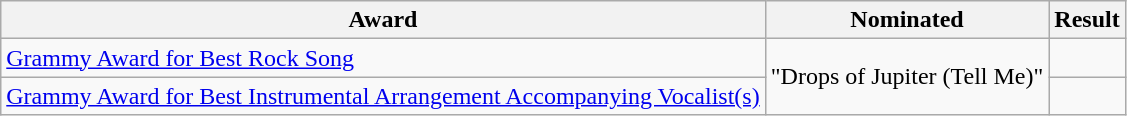<table class="wikitable">
<tr>
<th scope="col">Award</th>
<th scope="col">Nominated</th>
<th scope="col">Result</th>
</tr>
<tr>
<td><a href='#'>Grammy Award for Best Rock Song</a></td>
<td rowspan="2">"Drops of Jupiter (Tell Me)"</td>
<td></td>
</tr>
<tr>
<td><a href='#'>Grammy Award for Best Instrumental Arrangement Accompanying Vocalist(s)</a></td>
<td></td>
</tr>
</table>
